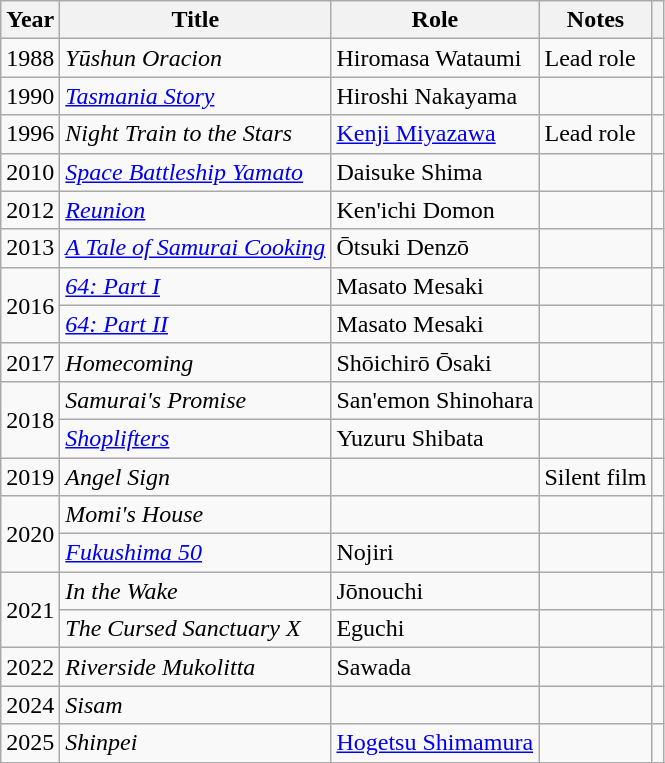<table class="wikitable sortable">
<tr>
<th>Year</th>
<th>Title</th>
<th>Role</th>
<th>Notes</th>
<th class="unsortable"></th>
</tr>
<tr>
<td>1988</td>
<td><em>Yūshun Oracion</em></td>
<td>Hiromasa Wataumi</td>
<td>Lead role</td>
<td></td>
</tr>
<tr>
<td>1990</td>
<td><em><a href='#'>Tasmania Story</a></em></td>
<td>Hiroshi Nakayama</td>
<td></td>
<td></td>
</tr>
<tr>
<td>1996</td>
<td><em>Night Train to the Stars</em></td>
<td><a href='#'>Kenji Miyazawa</a></td>
<td>Lead role</td>
<td></td>
</tr>
<tr>
<td>2010</td>
<td><em><a href='#'>Space Battleship Yamato</a></em></td>
<td>Daisuke Shima</td>
<td></td>
<td></td>
</tr>
<tr>
<td>2012</td>
<td><em><a href='#'>Reunion</a></em></td>
<td>Ken'ichi Domon</td>
<td></td>
<td></td>
</tr>
<tr>
<td>2013</td>
<td><em><a href='#'>A Tale of Samurai Cooking</a></em></td>
<td>Ōtsuki Denzō</td>
<td></td>
<td></td>
</tr>
<tr>
<td rowspan=2>2016</td>
<td><em><a href='#'>64: Part I</a></em></td>
<td>Masato Mesaki</td>
<td></td>
<td></td>
</tr>
<tr>
<td><em><a href='#'>64: Part II</a></em></td>
<td>Masato Mesaki</td>
<td></td>
<td></td>
</tr>
<tr>
<td>2017</td>
<td><em>Homecoming</em></td>
<td>Shōichirō Ōsaki</td>
<td></td>
<td></td>
</tr>
<tr>
<td rowspan=2>2018</td>
<td><em>Samurai's Promise</em></td>
<td>San'emon Shinohara</td>
<td></td>
<td></td>
</tr>
<tr>
<td><em><a href='#'>Shoplifters</a></em></td>
<td>Yuzuru Shibata</td>
<td></td>
<td></td>
</tr>
<tr>
<td rowspan=1>2019</td>
<td><em>Angel Sign</em></td>
<td></td>
<td>Silent film</td>
<td></td>
</tr>
<tr>
<td rowspan=2>2020</td>
<td><em>Momi's House</em></td>
<td></td>
<td></td>
<td></td>
</tr>
<tr>
<td><em><a href='#'>Fukushima 50</a></em></td>
<td>Nojiri</td>
<td></td>
<td></td>
</tr>
<tr>
<td rowspan=2>2021</td>
<td><em>In the Wake</em></td>
<td>Jōnouchi</td>
<td></td>
<td></td>
</tr>
<tr>
<td><em>The Cursed Sanctuary X</em></td>
<td>Eguchi</td>
<td></td>
<td></td>
</tr>
<tr>
<td rowspan=1>2022</td>
<td><em>Riverside Mukolitta</em></td>
<td>Sawada</td>
<td></td>
<td></td>
</tr>
<tr>
<td>2024</td>
<td><em>Sisam</em></td>
<td></td>
<td></td>
<td></td>
</tr>
<tr>
<td>2025</td>
<td><em>Shinpei</em></td>
<td><a href='#'>Hogetsu Shimamura</a></td>
<td></td>
<td></td>
</tr>
<tr>
</tr>
</table>
